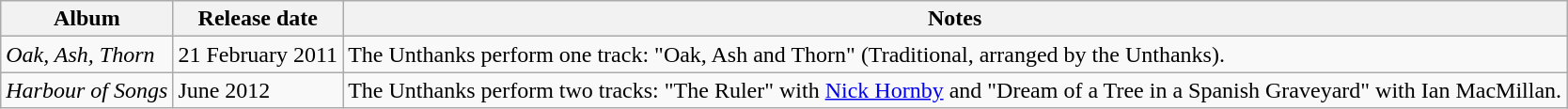<table class="wikitable">
<tr>
<th>Album</th>
<th>Release date</th>
<th>Notes</th>
</tr>
<tr>
<td><em>Oak, Ash, Thorn</em></td>
<td>21 February 2011</td>
<td>The Unthanks perform one track: "Oak, Ash and Thorn" (Traditional, arranged by the Unthanks).</td>
</tr>
<tr>
<td><em>Harbour of Songs</em></td>
<td>June 2012</td>
<td>The Unthanks perform two tracks: "The Ruler" with <a href='#'>Nick Hornby</a> and "Dream of a Tree in a Spanish Graveyard" with Ian MacMillan.</td>
</tr>
</table>
